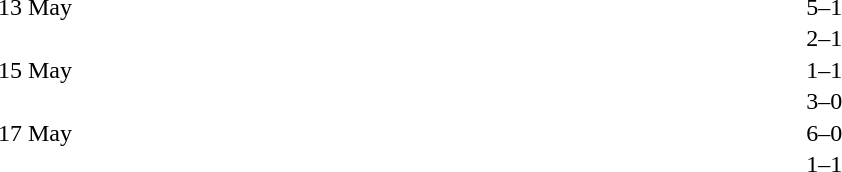<table cellspacing=1 width=70%>
<tr>
<th width=25%></th>
<th width=30%></th>
<th width=15%></th>
<th width=30%></th>
</tr>
<tr>
<td>13 May</td>
<td align=right></td>
<td align=center>5–1</td>
<td></td>
</tr>
<tr>
<td></td>
<td align=right></td>
<td align=center>2–1</td>
<td></td>
</tr>
<tr>
<td>15 May</td>
<td align=right></td>
<td align=center>1–1</td>
<td></td>
</tr>
<tr>
<td></td>
<td align=right></td>
<td align=center>3–0</td>
<td></td>
</tr>
<tr>
<td>17 May</td>
<td align=right></td>
<td align=center>6–0</td>
<td></td>
</tr>
<tr>
<td></td>
<td align=right></td>
<td align=center>1–1</td>
<td></td>
</tr>
</table>
